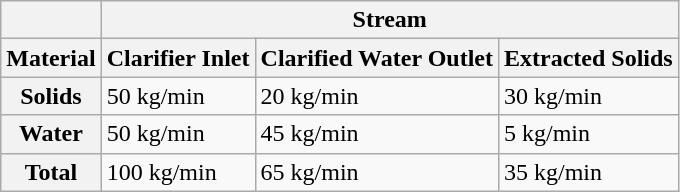<table class="wikitable">
<tr>
<th></th>
<th colspan="3">Stream</th>
</tr>
<tr>
<th>Material</th>
<th>Clarifier Inlet</th>
<th>Clarified Water Outlet</th>
<th>Extracted Solids</th>
</tr>
<tr>
<th>Solids</th>
<td>50 kg/min</td>
<td>20 kg/min</td>
<td>30 kg/min</td>
</tr>
<tr>
<th>Water</th>
<td>50 kg/min</td>
<td>45 kg/min</td>
<td>5 kg/min</td>
</tr>
<tr>
<th>Total</th>
<td>100 kg/min</td>
<td>65 kg/min</td>
<td>35 kg/min</td>
</tr>
</table>
